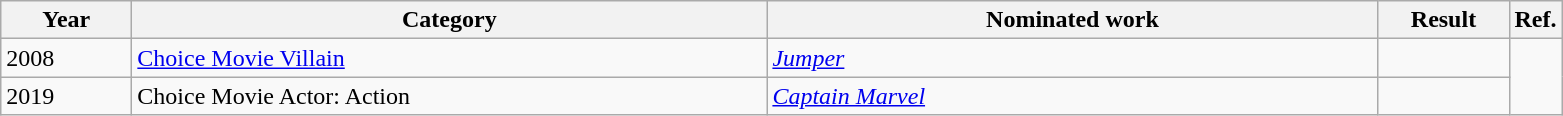<table class=wikitable>
<tr>
<th scope="col" style="width:5em;">Year</th>
<th scope="col" style="width:26em;">Category</th>
<th scope="col" style="width:25em;">Nominated work</th>
<th scope="col" style="width:5em;">Result</th>
<th>Ref.</th>
</tr>
<tr>
<td>2008</td>
<td><a href='#'>Choice Movie Villain</a></td>
<td><em><a href='#'>Jumper</a></em></td>
<td></td>
</tr>
<tr>
<td>2019</td>
<td>Choice Movie Actor: Action</td>
<td><em><a href='#'>Captain Marvel</a></em></td>
<td></td>
</tr>
</table>
